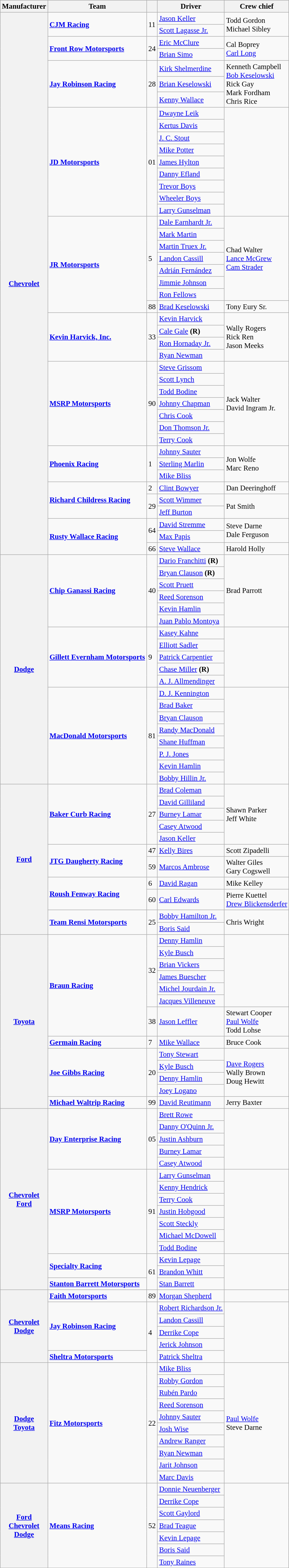<table class="wikitable" style="font-size: 95%;">
<tr>
<th>Manufacturer</th>
<th>Team</th>
<th></th>
<th>Driver</th>
<th>Crew chief</th>
</tr>
<tr>
<th rowspan=44><a href='#'>Chevrolet</a></th>
<td rowspan=2><strong><a href='#'>CJM Racing</a></strong></td>
<td rowspan="2">11</td>
<td><a href='#'>Jason Keller</a> <small></small></td>
<td rowspan="2">Todd Gordon <small></small> <br> Michael Sibley <small></small></td>
</tr>
<tr>
<td><a href='#'>Scott Lagasse Jr.</a> <small></small></td>
</tr>
<tr>
<td rowspan=2><strong><a href='#'>Front Row Motorsports</a></strong></td>
<td rowspan="2">24</td>
<td><a href='#'>Eric McClure</a> <small></small></td>
<td rowspan="2">Cal Boprey <small></small> <br> <a href='#'>Carl Long</a> <small></small></td>
</tr>
<tr>
<td><a href='#'>Brian Simo</a> <small></small></td>
</tr>
<tr>
<td rowspan=3><strong><a href='#'>Jay Robinson Racing</a></strong></td>
<td rowspan=3>28</td>
<td><a href='#'>Kirk Shelmerdine</a> <small></small></td>
<td rowspan=3>Kenneth Campbell <small></small> <br> <a href='#'>Bob Keselowski</a> <small></small> <br> Rick Gay <small></small> <br> Mark Fordham <small></small> <br> Chris Rice <small></small></td>
</tr>
<tr>
<td><a href='#'>Brian Keselowski</a> <small></small></td>
</tr>
<tr>
<td><a href='#'>Kenny Wallace</a> <small></small></td>
</tr>
<tr>
<td rowspan=9><strong><a href='#'>JD Motorsports</a></strong></td>
<td rowspan="9">01</td>
<td><a href='#'>Dwayne Leik</a> <small></small> </td>
<td rowspan="9"></td>
</tr>
<tr>
<td><a href='#'>Kertus Davis</a> <small></small> </td>
</tr>
<tr>
<td><a href='#'>J. C. Stout</a> <small></small></td>
</tr>
<tr>
<td><a href='#'>Mike Potter</a> <small></small></td>
</tr>
<tr>
<td><a href='#'>James Hylton</a> <small></small></td>
</tr>
<tr>
<td><a href='#'>Danny Efland</a> <small></small></td>
</tr>
<tr>
<td><a href='#'>Trevor Boys</a> <small></small></td>
</tr>
<tr>
<td><a href='#'>Wheeler Boys</a> <small></small></td>
</tr>
<tr>
<td><a href='#'>Larry Gunselman</a> <small></small></td>
</tr>
<tr>
<td rowspan=8><strong><a href='#'>JR Motorsports</a></strong></td>
<td rowspan="7">5</td>
<td><a href='#'>Dale Earnhardt Jr.</a> <small></small></td>
<td rowspan="7">Chad Walter <small></small> <br> <a href='#'>Lance McGrew</a> <small></small> <br> <a href='#'>Cam Strader</a> <small></small></td>
</tr>
<tr>
<td><a href='#'>Mark Martin</a> <small></small></td>
</tr>
<tr>
<td><a href='#'>Martin Truex Jr.</a> <small></small></td>
</tr>
<tr>
<td><a href='#'>Landon Cassill</a> <small></small></td>
</tr>
<tr>
<td><a href='#'>Adrián Fernández</a> <small></small></td>
</tr>
<tr>
<td><a href='#'>Jimmie Johnson</a> <small></small></td>
</tr>
<tr>
<td><a href='#'>Ron Fellows</a> <small></small></td>
</tr>
<tr>
<td>88</td>
<td><a href='#'>Brad Keselowski</a></td>
<td>Tony Eury Sr.</td>
</tr>
<tr>
<td rowspan=4><strong><a href='#'>Kevin Harvick, Inc.</a></strong></td>
<td rowspan="4">33</td>
<td><a href='#'>Kevin Harvick</a> <small></small></td>
<td rowspan="4">Wally Rogers <small></small> <br> Rick Ren <small></small> <br> Jason Meeks <small></small></td>
</tr>
<tr>
<td><a href='#'>Cale Gale</a> <strong>(R)</strong> <small></small></td>
</tr>
<tr>
<td><a href='#'>Ron Hornaday Jr.</a> <small></small></td>
</tr>
<tr>
<td><a href='#'>Ryan Newman</a> <small></small></td>
</tr>
<tr>
<td rowspan=7><strong><a href='#'>MSRP Motorsports</a></strong></td>
<td rowspan="7">90</td>
<td><a href='#'>Steve Grissom</a> <small></small></td>
<td rowspan="7">Jack Walter <small></small> <br> David Ingram Jr. <small></small></td>
</tr>
<tr>
<td><a href='#'>Scott Lynch</a> <small></small></td>
</tr>
<tr>
<td><a href='#'>Todd Bodine</a> <small></small></td>
</tr>
<tr>
<td><a href='#'>Johnny Chapman</a> <small></small></td>
</tr>
<tr>
<td><a href='#'>Chris Cook</a> <small></small></td>
</tr>
<tr>
<td><a href='#'>Don Thomson Jr.</a> <small></small></td>
</tr>
<tr>
<td><a href='#'>Terry Cook</a> <small></small></td>
</tr>
<tr>
<td rowspan=3><strong><a href='#'>Phoenix Racing</a></strong></td>
<td rowspan="3">1</td>
<td><a href='#'>Johnny Sauter</a> <small></small></td>
<td rowspan="3">Jon Wolfe <small></small> <br> Marc Reno <small></small></td>
</tr>
<tr>
<td><a href='#'>Sterling Marlin</a> <small></small></td>
</tr>
<tr>
<td><a href='#'>Mike Bliss</a> <small></small></td>
</tr>
<tr>
<td rowspan=3><strong><a href='#'>Richard Childress Racing</a></strong></td>
<td>2</td>
<td><a href='#'>Clint Bowyer</a></td>
<td>Dan Deeringhoff</td>
</tr>
<tr>
<td rowspan="2">29</td>
<td><a href='#'>Scott Wimmer</a> <small></small></td>
<td rowspan="2">Pat Smith</td>
</tr>
<tr>
<td><a href='#'>Jeff Burton</a> <small></small></td>
</tr>
<tr>
<td rowspan=3><strong><a href='#'>Rusty Wallace Racing</a></strong></td>
<td rowspan="2">64</td>
<td><a href='#'>David Stremme</a> <small></small></td>
<td rowspan="2">Steve Darne <small></small> <br> Dale Ferguson <small></small></td>
</tr>
<tr>
<td><a href='#'>Max Papis</a> <small></small></td>
</tr>
<tr>
<td>66</td>
<td><a href='#'>Steve Wallace</a></td>
<td>Harold Holly</td>
</tr>
<tr>
<th rowspan=19><a href='#'>Dodge</a></th>
<td rowspan=6><strong><a href='#'>Chip Ganassi Racing</a></strong></td>
<td rowspan="6">40</td>
<td><a href='#'>Dario Franchitti</a> <strong>(R)</strong> <small></small></td>
<td rowspan="6">Brad Parrott</td>
</tr>
<tr>
<td><a href='#'>Bryan Clauson</a> <strong>(R)</strong> <small></small></td>
</tr>
<tr>
<td><a href='#'>Scott Pruett</a> <small></small></td>
</tr>
<tr>
<td><a href='#'>Reed Sorenson</a> <small></small></td>
</tr>
<tr>
<td><a href='#'>Kevin Hamlin</a> <small></small></td>
</tr>
<tr>
<td><a href='#'>Juan Pablo Montoya</a> <small></small></td>
</tr>
<tr>
<td rowspan=5><strong><a href='#'>Gillett Evernham Motorsports</a></strong></td>
<td rowspan=5>9</td>
<td><a href='#'>Kasey Kahne</a> <small></small></td>
<td rowspan=5></td>
</tr>
<tr>
<td><a href='#'>Elliott Sadler</a> <small></small></td>
</tr>
<tr>
<td><a href='#'>Patrick Carpentier</a> <small></small></td>
</tr>
<tr>
<td><a href='#'>Chase Miller</a> <strong>(R)</strong> <small></small></td>
</tr>
<tr>
<td><a href='#'>A. J. Allmendinger</a> <small></small></td>
</tr>
<tr>
<td rowspan=8><strong><a href='#'>MacDonald Motorsports</a></strong></td>
<td rowspan="8">81</td>
<td><a href='#'>D. J. Kennington</a> <small></small></td>
<td rowspan="8"></td>
</tr>
<tr>
<td><a href='#'>Brad Baker</a> <small></small></td>
</tr>
<tr>
<td><a href='#'>Bryan Clauson</a> <small></small></td>
</tr>
<tr>
<td><a href='#'>Randy MacDonald</a> <small></small></td>
</tr>
<tr>
<td><a href='#'>Shane Huffman</a> <small></small></td>
</tr>
<tr>
<td><a href='#'>P. J. Jones</a> <small></small></td>
</tr>
<tr>
<td><a href='#'>Kevin Hamlin</a> <small></small></td>
</tr>
<tr>
<td><a href='#'>Bobby Hillin Jr.</a> <small></small></td>
</tr>
<tr>
<th rowspan=11><a href='#'>Ford</a></th>
<td rowspan=5><strong><a href='#'>Baker Curb Racing</a></strong></td>
<td rowspan=5>27</td>
<td><a href='#'>Brad Coleman</a> <small></small></td>
<td rowspan=5>Shawn Parker <small></small> <br> Jeff White <small></small></td>
</tr>
<tr>
<td><a href='#'>David Gilliland</a> <small></small></td>
</tr>
<tr>
<td><a href='#'>Burney Lamar</a> <small></small></td>
</tr>
<tr>
<td><a href='#'>Casey Atwood</a> <small></small></td>
</tr>
<tr>
<td><a href='#'>Jason Keller</a> <small></small></td>
</tr>
<tr>
<td rowspan=2><strong><a href='#'>JTG Daugherty Racing</a></strong></td>
<td>47</td>
<td><a href='#'>Kelly Bires</a></td>
<td>Scott Zipadelli</td>
</tr>
<tr>
<td>59</td>
<td><a href='#'>Marcos Ambrose</a></td>
<td>Walter Giles <small></small> <br> Gary Cogswell <small></small></td>
</tr>
<tr>
<td rowspan=2><strong><a href='#'>Roush Fenway Racing</a></strong></td>
<td>6</td>
<td><a href='#'>David Ragan</a></td>
<td>Mike Kelley</td>
</tr>
<tr>
<td>60</td>
<td><a href='#'>Carl Edwards</a></td>
<td>Pierre Kuettel <small></small> <br> <a href='#'>Drew Blickensderfer</a> <small></small></td>
</tr>
<tr>
<td rowspan=2><strong><a href='#'>Team Rensi Motorsports</a></strong></td>
<td rowspan="2">25</td>
<td><a href='#'>Bobby Hamilton Jr.</a> <small></small></td>
<td rowspan="2">Chris Wright</td>
</tr>
<tr>
<td><a href='#'>Boris Said</a> <small></small></td>
</tr>
<tr>
<th rowspan=13><a href='#'>Toyota</a></th>
<td rowspan=7><strong><a href='#'>Braun Racing</a></strong></td>
<td rowspan="6">32</td>
<td><a href='#'>Denny Hamlin</a> <small></small></td>
<td rowspan="6"></td>
</tr>
<tr>
<td><a href='#'>Kyle Busch</a> <small></small></td>
</tr>
<tr>
<td><a href='#'>Brian Vickers</a> <small></small></td>
</tr>
<tr>
<td><a href='#'>James Buescher</a> <small></small></td>
</tr>
<tr>
<td><a href='#'>Michel Jourdain Jr.</a> <small></small></td>
</tr>
<tr>
<td><a href='#'>Jacques Villeneuve</a> <small></small></td>
</tr>
<tr>
<td>38</td>
<td><a href='#'>Jason Leffler</a></td>
<td>Stewart Cooper <small></small> <br> <a href='#'>Paul Wolfe</a> <small></small> <br> Todd Lohse <small></small></td>
</tr>
<tr>
<td><strong><a href='#'>Germain Racing</a></strong></td>
<td>7</td>
<td><a href='#'>Mike Wallace</a></td>
<td>Bruce Cook</td>
</tr>
<tr>
<td rowspan=4><strong><a href='#'>Joe Gibbs Racing</a></strong></td>
<td rowspan="4">20</td>
<td><a href='#'>Tony Stewart</a> <small></small></td>
<td rowspan="4"><a href='#'>Dave Rogers</a> <small></small> <br> Wally Brown <small></small> <br> Doug Hewitt <small></small></td>
</tr>
<tr>
<td><a href='#'>Kyle Busch</a> <small></small></td>
</tr>
<tr>
<td><a href='#'>Denny Hamlin</a> <small></small></td>
</tr>
<tr>
<td><a href='#'>Joey Logano</a> <small></small></td>
</tr>
<tr>
<td><strong><a href='#'>Michael Waltrip Racing</a></strong></td>
<td>99</td>
<td><a href='#'>David Reutimann</a></td>
<td>Jerry Baxter</td>
</tr>
<tr>
<th rowspan=15><a href='#'>Chevrolet</a><br><a href='#'>Ford</a></th>
<td rowspan=5><strong><a href='#'>Day Enterprise Racing</a></strong></td>
<td rowspan="5">05</td>
<td><a href='#'>Brett Rowe</a> <small></small></td>
<td rowspan="5"></td>
</tr>
<tr>
<td><a href='#'>Danny O'Quinn Jr.</a> <small></small></td>
</tr>
<tr>
<td><a href='#'>Justin Ashburn</a> <small></small></td>
</tr>
<tr>
<td><a href='#'>Burney Lamar</a> <small></small></td>
</tr>
<tr>
<td><a href='#'>Casey Atwood</a> <small></small></td>
</tr>
<tr>
<td rowspan=7><strong><a href='#'>MSRP Motorsports</a></strong></td>
<td rowspan="7">91</td>
<td><a href='#'>Larry Gunselman</a> <small></small></td>
<td rowspan="7"></td>
</tr>
<tr>
<td><a href='#'>Kenny Hendrick</a> <small></small></td>
</tr>
<tr>
<td><a href='#'>Terry Cook</a> <small></small></td>
</tr>
<tr>
<td><a href='#'>Justin Hobgood</a> <small></small></td>
</tr>
<tr>
<td><a href='#'>Scott Steckly</a> <small></small></td>
</tr>
<tr>
<td><a href='#'>Michael McDowell</a> <small></small></td>
</tr>
<tr>
<td><a href='#'>Todd Bodine</a> <small></small></td>
</tr>
<tr>
<td rowspan=2><strong><a href='#'>Specialty Racing</a></strong></td>
<td rowspan=3>61</td>
<td><a href='#'>Kevin Lepage</a> <small></small></td>
<td rowspan=3></td>
</tr>
<tr>
<td><a href='#'>Brandon Whitt</a> <small></small></td>
</tr>
<tr>
<td><strong><a href='#'>Stanton Barrett Motorsports</a></strong></td>
<td><a href='#'>Stan Barrett</a> <small></small></td>
</tr>
<tr>
<th rowspan=6><a href='#'>Chevrolet</a><br><a href='#'>Dodge</a></th>
<td><strong><a href='#'>Faith Motorsports</a></strong></td>
<td>89</td>
<td><a href='#'>Morgan Shepherd</a></td>
<td></td>
</tr>
<tr>
<td rowspan=4><strong><a href='#'>Jay Robinson Racing</a></strong></td>
<td rowspan=5>4</td>
<td><a href='#'>Robert Richardson Jr.</a> <small></small></td>
<td rowspan=5></td>
</tr>
<tr>
<td><a href='#'>Landon Cassill</a> <small></small></td>
</tr>
<tr>
<td><a href='#'>Derrike Cope</a> <small></small></td>
</tr>
<tr>
<td><a href='#'>Jerick Johnson</a> <small></small></td>
</tr>
<tr>
<td><strong><a href='#'>Sheltra Motorsports</a></strong></td>
<td><a href='#'>Patrick Sheltra</a> <small></small></td>
</tr>
<tr>
<th rowspan=10><a href='#'>Dodge</a><br><a href='#'>Toyota</a></th>
<td rowspan=10><strong><a href='#'>Fitz Motorsports</a></strong></td>
<td rowspan=10>22</td>
<td><a href='#'>Mike Bliss</a> <small></small></td>
<td rowspan=10><a href='#'>Paul Wolfe</a> <small></small> <br> Steve Darne <small></small></td>
</tr>
<tr>
<td><a href='#'>Robby Gordon</a> <small></small></td>
</tr>
<tr>
<td><a href='#'>Rubén Pardo</a> <small></small></td>
</tr>
<tr>
<td><a href='#'>Reed Sorenson</a> <small></small></td>
</tr>
<tr>
<td><a href='#'>Johnny Sauter</a> <small></small></td>
</tr>
<tr>
<td><a href='#'>Josh Wise</a> <small></small></td>
</tr>
<tr>
<td><a href='#'>Andrew Ranger</a> <small></small></td>
</tr>
<tr>
<td><a href='#'>Ryan Newman</a> <small></small></td>
</tr>
<tr>
<td><a href='#'>Jarit Johnson</a> <small></small></td>
</tr>
<tr>
<td><a href='#'>Marc Davis</a> <small></small></td>
</tr>
<tr>
<th rowspan=7><a href='#'>Ford</a><br><a href='#'>Chevrolet</a><br><a href='#'>Dodge</a></th>
<td rowspan=7><strong><a href='#'>Means Racing</a></strong></td>
<td rowspan=7>52</td>
<td><a href='#'>Donnie Neuenberger</a> <small></small></td>
<td rowspan=7></td>
</tr>
<tr>
<td><a href='#'>Derrike Cope</a> <small></small></td>
</tr>
<tr>
<td><a href='#'>Scott Gaylord</a> <small></small></td>
</tr>
<tr>
<td><a href='#'>Brad Teague</a> <small></small> </td>
</tr>
<tr>
<td><a href='#'>Kevin Lepage</a> <small></small> </td>
</tr>
<tr>
<td><a href='#'>Boris Said</a> <small></small></td>
</tr>
<tr>
<td><a href='#'>Tony Raines</a> <small></small></td>
</tr>
<tr>
</tr>
</table>
